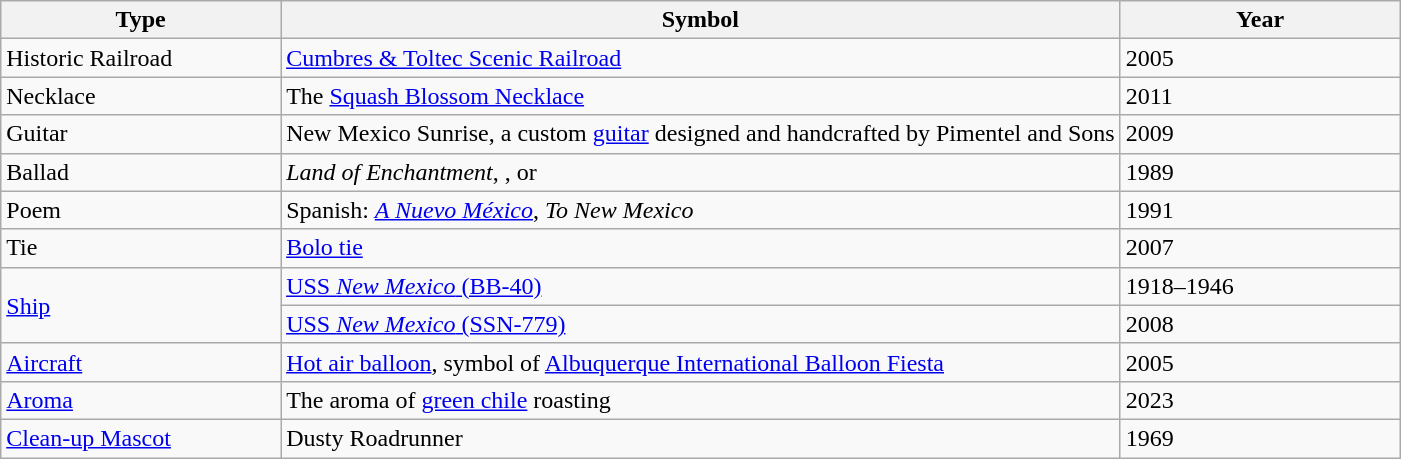<table class="wikitable sortable">
<tr>
<th style="width:20%;">Type</th>
<th style="width:60%;">Symbol</th>
<th style="width:20%;">Year</th>
</tr>
<tr>
<td>Historic Railroad</td>
<td><a href='#'>Cumbres & Toltec Scenic Railroad</a></td>
<td>2005</td>
</tr>
<tr>
<td>Necklace</td>
<td>The <a href='#'>Squash Blossom Necklace</a></td>
<td>2011</td>
</tr>
<tr>
<td>Guitar</td>
<td>New Mexico Sunrise, a custom <a href='#'>guitar</a> designed and handcrafted by Pimentel and Sons</td>
<td>2009</td>
</tr>
<tr>
<td>Ballad</td>
<td><em>Land of Enchantment</em>, , or </td>
<td>1989</td>
</tr>
<tr>
<td>Poem</td>
<td>Spanish: <em><a href='#'>A Nuevo México</a></em>, <em>To New Mexico</em></td>
<td>1991</td>
</tr>
<tr>
<td>Tie</td>
<td><a href='#'>Bolo tie</a></td>
<td>2007</td>
</tr>
<tr>
<td rowspan=2><a href='#'>Ship</a></td>
<td><a href='#'>USS <em>New Mexico</em> (BB-40)</a></td>
<td>1918–1946</td>
</tr>
<tr>
<td><a href='#'>USS <em>New Mexico</em> (SSN-779)</a></td>
<td>2008</td>
</tr>
<tr>
<td><a href='#'>Aircraft</a></td>
<td><a href='#'>Hot air balloon</a>, symbol of <a href='#'>Albuquerque International Balloon Fiesta</a></td>
<td>2005</td>
</tr>
<tr>
<td><a href='#'>Aroma</a></td>
<td>The aroma of <a href='#'>green chile</a> roasting</td>
<td>2023</td>
</tr>
<tr>
<td><a href='#'>Clean-up Mascot</a></td>
<td>Dusty Roadrunner</td>
<td>1969</td>
</tr>
</table>
